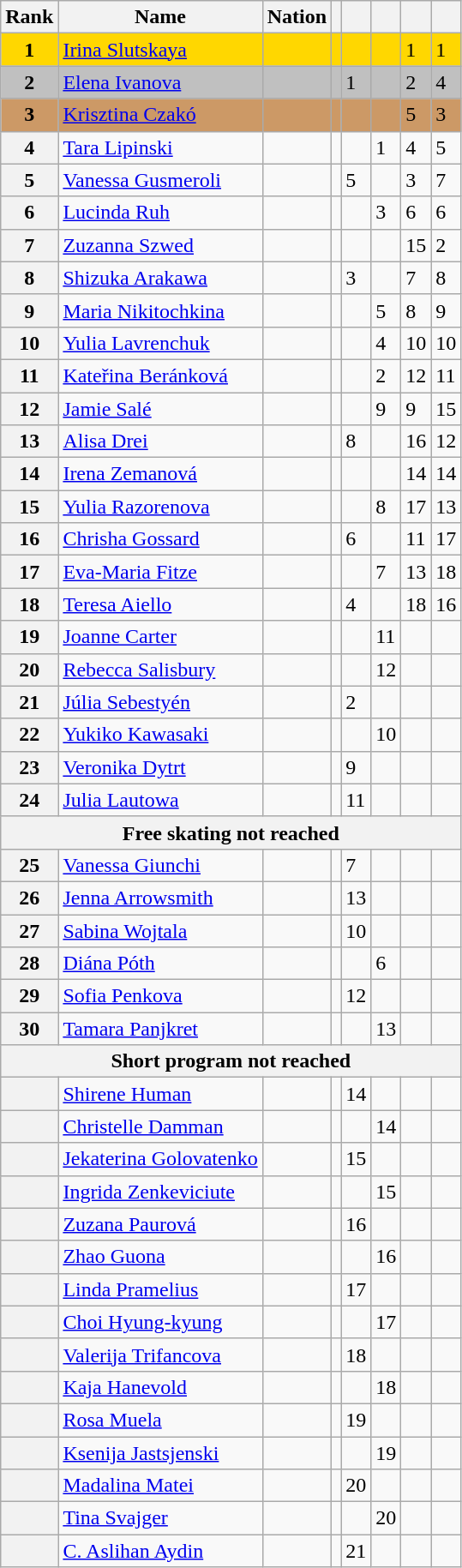<table class="wikitable sortable">
<tr>
<th>Rank</th>
<th>Name</th>
<th>Nation</th>
<th></th>
<th></th>
<th></th>
<th></th>
<th></th>
</tr>
<tr bgcolor=gold>
<td align=center><strong>1</strong></td>
<td><a href='#'>Irina Slutskaya</a></td>
<td></td>
<td></td>
<td></td>
<td></td>
<td>1</td>
<td>1</td>
</tr>
<tr bgcolor=silver>
<td align=center><strong>2</strong></td>
<td><a href='#'>Elena Ivanova</a></td>
<td></td>
<td></td>
<td>1</td>
<td></td>
<td>2</td>
<td>4</td>
</tr>
<tr bgcolor=cc9966>
<td align=center><strong>3</strong></td>
<td><a href='#'>Krisztina Czakó</a></td>
<td></td>
<td></td>
<td></td>
<td></td>
<td>5</td>
<td>3</td>
</tr>
<tr>
<th>4</th>
<td><a href='#'>Tara Lipinski</a></td>
<td></td>
<td></td>
<td></td>
<td>1</td>
<td>4</td>
<td>5</td>
</tr>
<tr>
<th>5</th>
<td><a href='#'>Vanessa Gusmeroli</a></td>
<td></td>
<td></td>
<td>5</td>
<td></td>
<td>3</td>
<td>7</td>
</tr>
<tr>
<th>6</th>
<td><a href='#'>Lucinda Ruh</a></td>
<td></td>
<td></td>
<td></td>
<td>3</td>
<td>6</td>
<td>6</td>
</tr>
<tr>
<th>7</th>
<td><a href='#'>Zuzanna Szwed</a></td>
<td></td>
<td></td>
<td></td>
<td></td>
<td>15</td>
<td>2</td>
</tr>
<tr>
<th>8</th>
<td><a href='#'>Shizuka Arakawa</a></td>
<td></td>
<td></td>
<td>3</td>
<td></td>
<td>7</td>
<td>8</td>
</tr>
<tr>
<th>9</th>
<td><a href='#'>Maria Nikitochkina</a></td>
<td></td>
<td></td>
<td></td>
<td>5</td>
<td>8</td>
<td>9</td>
</tr>
<tr>
<th>10</th>
<td><a href='#'>Yulia Lavrenchuk</a></td>
<td></td>
<td></td>
<td></td>
<td>4</td>
<td>10</td>
<td>10</td>
</tr>
<tr>
<th>11</th>
<td><a href='#'>Kateřina Beránková</a></td>
<td></td>
<td></td>
<td></td>
<td>2</td>
<td>12</td>
<td>11</td>
</tr>
<tr>
<th>12</th>
<td><a href='#'>Jamie Salé</a></td>
<td></td>
<td></td>
<td></td>
<td>9</td>
<td>9</td>
<td>15</td>
</tr>
<tr>
<th>13</th>
<td><a href='#'>Alisa Drei</a></td>
<td></td>
<td></td>
<td>8</td>
<td></td>
<td>16</td>
<td>12</td>
</tr>
<tr>
<th>14</th>
<td><a href='#'>Irena Zemanová</a></td>
<td></td>
<td></td>
<td></td>
<td></td>
<td>14</td>
<td>14</td>
</tr>
<tr>
<th>15</th>
<td><a href='#'>Yulia Razorenova</a></td>
<td></td>
<td></td>
<td></td>
<td>8</td>
<td>17</td>
<td>13</td>
</tr>
<tr>
<th>16</th>
<td><a href='#'>Chrisha Gossard</a></td>
<td></td>
<td></td>
<td>6</td>
<td></td>
<td>11</td>
<td>17</td>
</tr>
<tr>
<th>17</th>
<td><a href='#'>Eva-Maria Fitze</a></td>
<td></td>
<td></td>
<td></td>
<td>7</td>
<td>13</td>
<td>18</td>
</tr>
<tr>
<th>18</th>
<td><a href='#'>Teresa Aiello</a></td>
<td></td>
<td></td>
<td>4</td>
<td></td>
<td>18</td>
<td>16</td>
</tr>
<tr>
<th>19</th>
<td><a href='#'>Joanne Carter</a></td>
<td></td>
<td></td>
<td></td>
<td>11</td>
<td></td>
<td></td>
</tr>
<tr>
<th>20</th>
<td><a href='#'>Rebecca Salisbury</a></td>
<td></td>
<td></td>
<td></td>
<td>12</td>
<td></td>
<td></td>
</tr>
<tr>
<th>21</th>
<td><a href='#'>Júlia Sebestyén</a></td>
<td></td>
<td></td>
<td>2</td>
<td></td>
<td></td>
<td></td>
</tr>
<tr>
<th>22</th>
<td><a href='#'>Yukiko Kawasaki</a></td>
<td></td>
<td></td>
<td></td>
<td>10</td>
<td></td>
<td></td>
</tr>
<tr>
<th>23</th>
<td><a href='#'>Veronika Dytrt</a></td>
<td></td>
<td></td>
<td>9</td>
<td></td>
<td></td>
<td></td>
</tr>
<tr>
<th>24</th>
<td><a href='#'>Julia Lautowa</a></td>
<td></td>
<td></td>
<td>11</td>
<td></td>
<td></td>
<td></td>
</tr>
<tr>
<th colspan=8>Free skating not reached</th>
</tr>
<tr>
<th>25</th>
<td><a href='#'>Vanessa Giunchi</a></td>
<td></td>
<td></td>
<td>7</td>
<td></td>
<td></td>
<td></td>
</tr>
<tr>
<th>26</th>
<td><a href='#'>Jenna Arrowsmith</a></td>
<td></td>
<td></td>
<td>13</td>
<td></td>
<td></td>
<td></td>
</tr>
<tr>
<th>27</th>
<td><a href='#'>Sabina Wojtala</a></td>
<td></td>
<td></td>
<td>10</td>
<td></td>
<td></td>
<td></td>
</tr>
<tr>
<th>28</th>
<td><a href='#'>Diána Póth</a></td>
<td></td>
<td></td>
<td></td>
<td>6</td>
<td></td>
<td></td>
</tr>
<tr>
<th>29</th>
<td><a href='#'>Sofia Penkova</a></td>
<td></td>
<td></td>
<td>12</td>
<td></td>
<td></td>
<td></td>
</tr>
<tr>
<th>30</th>
<td><a href='#'>Tamara Panjkret</a></td>
<td></td>
<td></td>
<td></td>
<td>13</td>
<td></td>
<td></td>
</tr>
<tr>
<th colspan=8>Short program not reached</th>
</tr>
<tr>
<th></th>
<td><a href='#'>Shirene Human</a></td>
<td></td>
<td></td>
<td>14</td>
<td></td>
<td></td>
<td></td>
</tr>
<tr>
<th></th>
<td><a href='#'>Christelle Damman</a></td>
<td></td>
<td></td>
<td></td>
<td>14</td>
<td></td>
<td></td>
</tr>
<tr>
<th></th>
<td><a href='#'>Jekaterina Golovatenko</a></td>
<td></td>
<td></td>
<td>15</td>
<td></td>
<td></td>
<td></td>
</tr>
<tr>
<th></th>
<td><a href='#'>Ingrida Zenkeviciute</a></td>
<td></td>
<td></td>
<td></td>
<td>15</td>
<td></td>
<td></td>
</tr>
<tr>
<th></th>
<td><a href='#'>Zuzana Paurová</a></td>
<td></td>
<td></td>
<td>16</td>
<td></td>
<td></td>
<td></td>
</tr>
<tr>
<th></th>
<td><a href='#'>Zhao Guona</a></td>
<td></td>
<td></td>
<td></td>
<td>16</td>
<td></td>
<td></td>
</tr>
<tr>
<th></th>
<td><a href='#'>Linda Pramelius</a></td>
<td></td>
<td></td>
<td>17</td>
<td></td>
<td></td>
<td></td>
</tr>
<tr>
<th></th>
<td><a href='#'>Choi Hyung-kyung</a></td>
<td></td>
<td></td>
<td></td>
<td>17</td>
<td></td>
<td></td>
</tr>
<tr>
<th></th>
<td><a href='#'>Valerija Trifancova</a></td>
<td></td>
<td></td>
<td>18</td>
<td></td>
<td></td>
<td></td>
</tr>
<tr>
<th></th>
<td><a href='#'>Kaja Hanevold</a></td>
<td></td>
<td></td>
<td></td>
<td>18</td>
<td></td>
<td></td>
</tr>
<tr>
<th></th>
<td><a href='#'>Rosa Muela</a></td>
<td></td>
<td></td>
<td>19</td>
<td></td>
<td></td>
<td></td>
</tr>
<tr>
<th></th>
<td><a href='#'>Ksenija Jastsjenski</a></td>
<td></td>
<td></td>
<td></td>
<td>19</td>
<td></td>
<td></td>
</tr>
<tr>
<th></th>
<td><a href='#'>Madalina Matei</a></td>
<td></td>
<td></td>
<td>20</td>
<td></td>
<td></td>
<td></td>
</tr>
<tr>
<th></th>
<td><a href='#'>Tina Svajger</a></td>
<td></td>
<td></td>
<td></td>
<td>20</td>
<td></td>
<td></td>
</tr>
<tr>
<th></th>
<td><a href='#'>C. Aslihan Aydin</a></td>
<td></td>
<td></td>
<td>21</td>
<td></td>
<td></td>
<td></td>
</tr>
</table>
